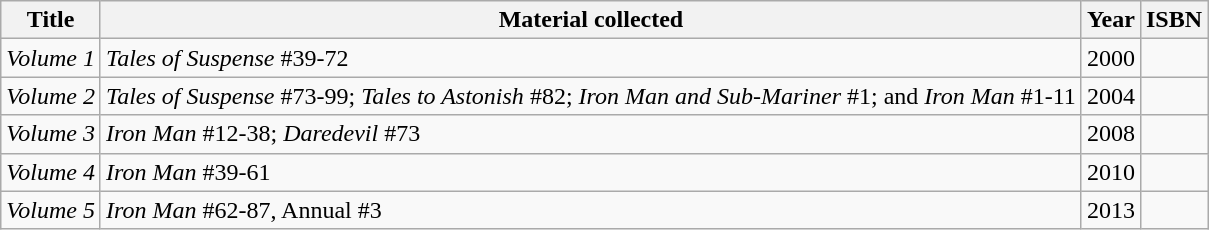<table class="wikitable sortable">
<tr>
<th>Title</th>
<th>Material collected</th>
<th>Year</th>
<th>ISBN</th>
</tr>
<tr>
<td><em>Volume 1</em></td>
<td><em>Tales of Suspense</em> #39-72</td>
<td>2000</td>
<td></td>
</tr>
<tr>
<td><em>Volume 2</em></td>
<td><em>Tales of Suspense</em> #73-99; <em>Tales to Astonish</em> #82; <em>Iron Man and Sub-Mariner</em> #1; and <em>Iron Man</em> #1-11</td>
<td>2004</td>
<td></td>
</tr>
<tr>
<td><em>Volume 3</em></td>
<td><em>Iron Man</em> #12-38; <em>Daredevil</em> #73</td>
<td>2008</td>
<td></td>
</tr>
<tr>
<td><em>Volume 4</em></td>
<td><em>Iron Man</em> #39-61</td>
<td>2010</td>
<td></td>
</tr>
<tr>
<td><em>Volume 5</em></td>
<td><em>Iron Man</em> #62-87, Annual #3</td>
<td>2013</td>
<td></td>
</tr>
</table>
